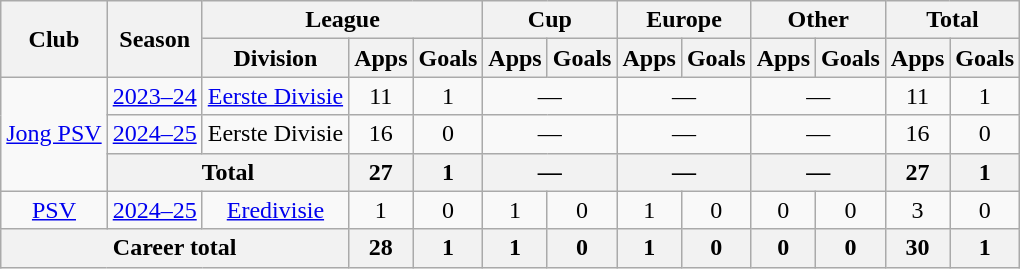<table class="wikitable" style="text-align:center">
<tr>
<th rowspan="2">Club</th>
<th rowspan="2">Season</th>
<th colspan="3">League</th>
<th colspan="2">Cup</th>
<th colspan="2">Europe</th>
<th colspan="2">Other</th>
<th colspan="2">Total</th>
</tr>
<tr>
<th>Division</th>
<th>Apps</th>
<th>Goals</th>
<th>Apps</th>
<th>Goals</th>
<th>Apps</th>
<th>Goals</th>
<th>Apps</th>
<th>Goals</th>
<th>Apps</th>
<th>Goals</th>
</tr>
<tr>
<td rowspan="3"><a href='#'>Jong PSV</a></td>
<td><a href='#'>2023–24</a></td>
<td><a href='#'>Eerste Divisie</a></td>
<td>11</td>
<td>1</td>
<td colspan="2">—</td>
<td colspan="2">—</td>
<td colspan="2">—</td>
<td>11</td>
<td>1</td>
</tr>
<tr>
<td><a href='#'>2024–25</a></td>
<td>Eerste Divisie</td>
<td>16</td>
<td>0</td>
<td colspan="2">—</td>
<td colspan="2">—</td>
<td colspan="2">—</td>
<td>16</td>
<td>0</td>
</tr>
<tr>
<th colspan="2">Total</th>
<th>27</th>
<th>1</th>
<th colspan="2">—</th>
<th colspan="2">—</th>
<th colspan="2">—</th>
<th>27</th>
<th>1</th>
</tr>
<tr>
<td><a href='#'>PSV</a></td>
<td><a href='#'>2024–25</a></td>
<td><a href='#'>Eredivisie</a></td>
<td>1</td>
<td>0</td>
<td>1</td>
<td>0</td>
<td>1</td>
<td>0</td>
<td>0</td>
<td>0</td>
<td>3</td>
<td>0</td>
</tr>
<tr>
<th colspan="3">Career total</th>
<th>28</th>
<th>1</th>
<th>1</th>
<th>0</th>
<th>1</th>
<th>0</th>
<th>0</th>
<th>0</th>
<th>30</th>
<th>1</th>
</tr>
</table>
